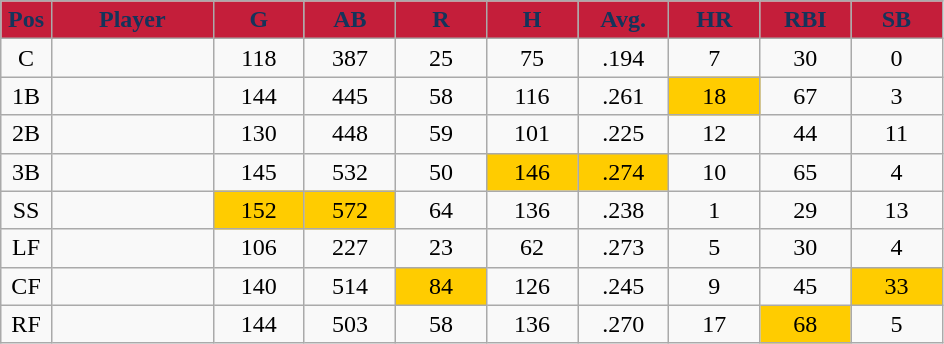<table class="wikitable sortable">
<tr>
<th style="background:#C41E3A;color:#14345B;" width="5%">Pos</th>
<th style="background:#C41E3A;color:#14345B;" width="16%">Player</th>
<th style="background:#C41E3A;color:#14345B;" width="9%">G</th>
<th style="background:#C41E3A;color:#14345B;" width="9%">AB</th>
<th style="background:#C41E3A;color:#14345B;" width="9%">R</th>
<th style="background:#C41E3A;color:#14345B;" width="9%">H</th>
<th style="background:#C41E3A;color:#14345B;" width="9%">Avg.</th>
<th style="background:#C41E3A;color:#14345B;" width="9%">HR</th>
<th style="background:#C41E3A;color:#14345B;" width="9%">RBI</th>
<th style="background:#C41E3A;color:#14345B;" width="9%">SB</th>
</tr>
<tr align="center">
<td>C</td>
<td></td>
<td>118</td>
<td>387</td>
<td>25</td>
<td>75</td>
<td>.194</td>
<td>7</td>
<td>30</td>
<td>0</td>
</tr>
<tr align="center">
<td>1B</td>
<td></td>
<td>144</td>
<td>445</td>
<td>58</td>
<td>116</td>
<td>.261</td>
<td bgcolor="#FFCC00">18</td>
<td>67</td>
<td>3</td>
</tr>
<tr align="center">
<td>2B</td>
<td></td>
<td>130</td>
<td>448</td>
<td>59</td>
<td>101</td>
<td>.225</td>
<td>12</td>
<td>44</td>
<td>11</td>
</tr>
<tr align="center">
<td>3B</td>
<td></td>
<td>145</td>
<td>532</td>
<td>50</td>
<td bgcolor="#FFCC00">146</td>
<td bgcolor="#FFCC00">.274</td>
<td>10</td>
<td>65</td>
<td>4</td>
</tr>
<tr align="center">
<td>SS</td>
<td></td>
<td bgcolor="#FFCC00">152</td>
<td bgcolor="#FFCC00">572</td>
<td>64</td>
<td>136</td>
<td>.238</td>
<td>1</td>
<td>29</td>
<td>13</td>
</tr>
<tr align="center">
<td>LF</td>
<td></td>
<td>106</td>
<td>227</td>
<td>23</td>
<td>62</td>
<td>.273</td>
<td>5</td>
<td>30</td>
<td>4</td>
</tr>
<tr align="center">
<td>CF</td>
<td></td>
<td>140</td>
<td>514</td>
<td bgcolor="#FFCC00">84</td>
<td>126</td>
<td>.245</td>
<td>9</td>
<td>45</td>
<td bgcolor="#FFCC00">33</td>
</tr>
<tr align="center">
<td>RF</td>
<td></td>
<td>144</td>
<td>503</td>
<td>58</td>
<td>136</td>
<td>.270</td>
<td>17</td>
<td bgcolor="#FFCC00">68</td>
<td>5</td>
</tr>
</table>
